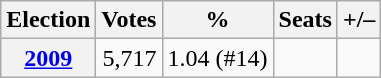<table class=wikitable style="text-align: right;">
<tr>
<th>Election</th>
<th>Votes</th>
<th>%</th>
<th>Seats</th>
<th>+/–</th>
</tr>
<tr>
<th><a href='#'>2009</a></th>
<td>5,717</td>
<td>1.04 (#14)</td>
<td></td>
<td></td>
</tr>
</table>
